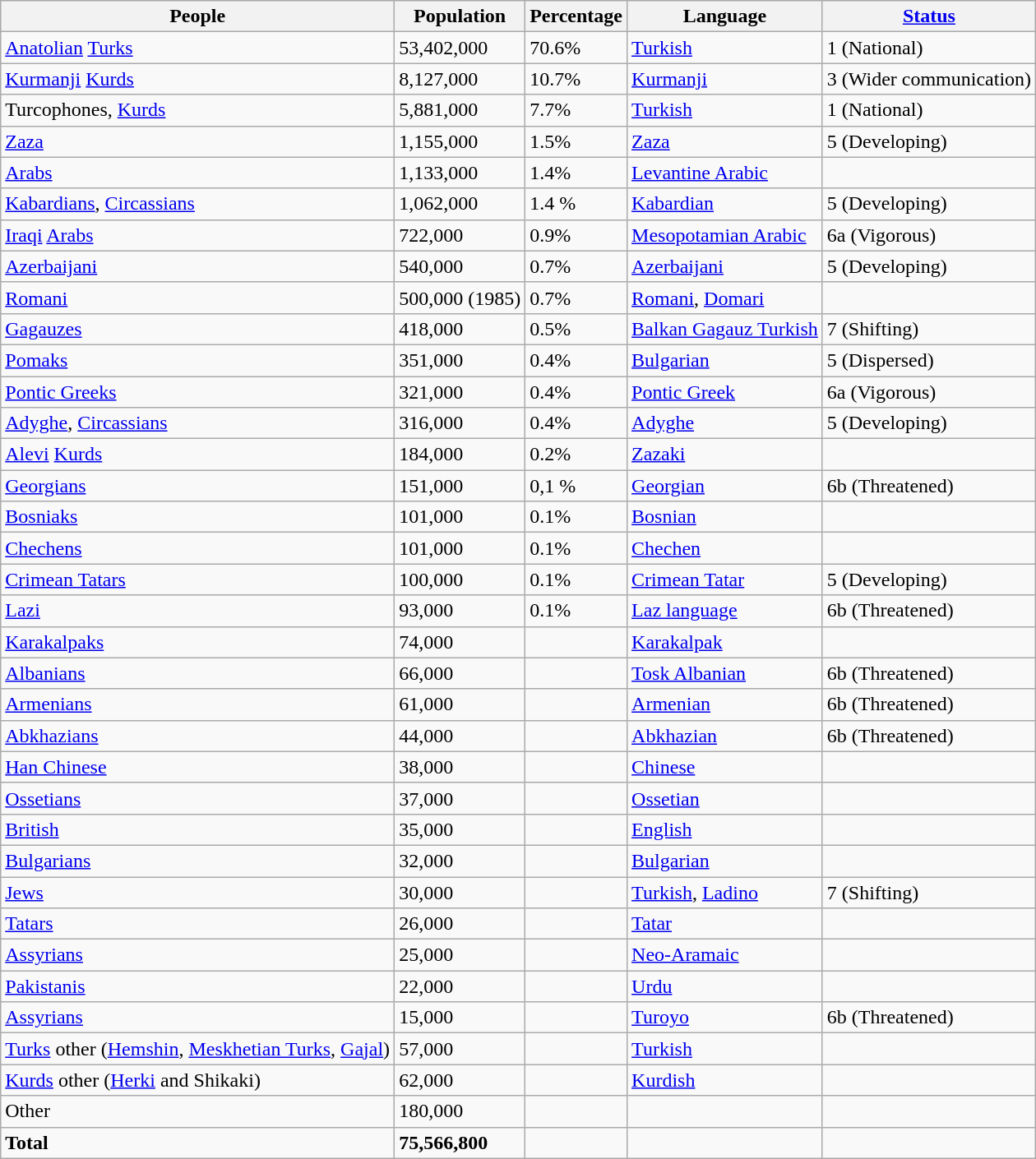<table class="wikitable sortable mw-collapsible mw-collapsed">
<tr>
<th>People</th>
<th>Population</th>
<th>Percentage</th>
<th>Language</th>
<th><a href='#'>Status</a></th>
</tr>
<tr>
<td><a href='#'>Anatolian</a> <a href='#'>Turks</a></td>
<td>53,402,000</td>
<td>70.6%</td>
<td><a href='#'>Turkish</a></td>
<td>1 (National)</td>
</tr>
<tr>
<td><a href='#'>Kurmanji</a> <a href='#'>Kurds</a></td>
<td>8,127,000</td>
<td>10.7%</td>
<td><a href='#'>Kurmanji</a></td>
<td>3 (Wider communication)</td>
</tr>
<tr>
<td>Turcophones, <a href='#'>Kurds</a></td>
<td>5,881,000</td>
<td>7.7%</td>
<td><a href='#'>Turkish</a></td>
<td>1 (National)</td>
</tr>
<tr>
<td><a href='#'>Zaza</a></td>
<td>1,155,000</td>
<td>1.5%</td>
<td><a href='#'>Zaza</a></td>
<td>5 (Developing)</td>
</tr>
<tr>
<td><a href='#'>Arabs</a></td>
<td>1,133,000</td>
<td>1.4%</td>
<td><a href='#'>Levantine Arabic</a></td>
<td></td>
</tr>
<tr>
<td><a href='#'>Kabardians</a>, <a href='#'>Circassians</a></td>
<td>1,062,000</td>
<td>1.4 %</td>
<td><a href='#'>Kabardian</a></td>
<td>5 (Developing)</td>
</tr>
<tr>
<td><a href='#'>Iraqi</a> <a href='#'>Arabs</a></td>
<td>722,000</td>
<td>0.9%</td>
<td><a href='#'>Mesopotamian Arabic</a></td>
<td>6a (Vigorous)</td>
</tr>
<tr>
<td><a href='#'>Azerbaijani</a></td>
<td>540,000</td>
<td>0.7%</td>
<td><a href='#'>Azerbaijani</a></td>
<td>5 (Developing)</td>
</tr>
<tr>
<td><a href='#'>Romani</a></td>
<td>500,000 (1985)</td>
<td>0.7%</td>
<td><a href='#'>Romani</a>, <a href='#'>Domari</a></td>
<td></td>
</tr>
<tr>
<td><a href='#'>Gagauzes</a></td>
<td>418,000</td>
<td>0.5%</td>
<td><a href='#'>Balkan Gagauz Turkish</a></td>
<td>7 (Shifting)</td>
</tr>
<tr>
<td><a href='#'>Pomaks</a></td>
<td>351,000</td>
<td>0.4%</td>
<td><a href='#'>Bulgarian</a></td>
<td>5 (Dispersed)</td>
</tr>
<tr>
<td><a href='#'>Pontic Greeks</a></td>
<td>321,000</td>
<td>0.4%</td>
<td><a href='#'>Pontic Greek</a></td>
<td>6a (Vigorous)</td>
</tr>
<tr>
<td><a href='#'>Adyghe</a>, <a href='#'>Circassians</a></td>
<td>316,000</td>
<td>0.4%</td>
<td><a href='#'>Adyghe</a></td>
<td>5 (Developing)</td>
</tr>
<tr>
<td><a href='#'>Alevi</a> <a href='#'>Kurds</a></td>
<td>184,000</td>
<td>0.2%</td>
<td><a href='#'>Zazaki</a></td>
<td></td>
</tr>
<tr>
<td><a href='#'>Georgians</a></td>
<td>151,000</td>
<td>0,1 %</td>
<td><a href='#'>Georgian</a></td>
<td>6b (Threatened)</td>
</tr>
<tr>
<td><a href='#'>Bosniaks</a></td>
<td>101,000</td>
<td>0.1%</td>
<td><a href='#'>Bosnian</a></td>
<td></td>
</tr>
<tr>
<td><a href='#'>Chechens</a></td>
<td>101,000</td>
<td>0.1%</td>
<td><a href='#'>Chechen</a></td>
<td></td>
</tr>
<tr>
<td><a href='#'>Crimean Tatars</a></td>
<td>100,000</td>
<td>0.1%</td>
<td><a href='#'>Crimean Tatar</a></td>
<td>5 (Developing)</td>
</tr>
<tr>
<td><a href='#'>Lazi</a></td>
<td>93,000</td>
<td>0.1%</td>
<td><a href='#'>Laz language</a></td>
<td>6b (Threatened)</td>
</tr>
<tr>
<td><a href='#'>Karakalpaks</a></td>
<td>74,000</td>
<td></td>
<td><a href='#'>Karakalpak</a></td>
<td></td>
</tr>
<tr>
<td><a href='#'>Albanians</a></td>
<td>66,000</td>
<td></td>
<td><a href='#'>Tosk Albanian</a></td>
<td>6b (Threatened)</td>
</tr>
<tr>
<td><a href='#'>Armenians</a></td>
<td>61,000</td>
<td></td>
<td><a href='#'>Armenian</a></td>
<td>6b (Threatened)</td>
</tr>
<tr>
<td><a href='#'>Abkhazians</a></td>
<td>44,000</td>
<td></td>
<td><a href='#'>Abkhazian</a></td>
<td>6b (Threatened)</td>
</tr>
<tr>
<td><a href='#'>Han Chinese</a></td>
<td>38,000</td>
<td></td>
<td><a href='#'>Chinese</a></td>
<td></td>
</tr>
<tr>
<td><a href='#'>Ossetians</a></td>
<td>37,000</td>
<td></td>
<td><a href='#'>Ossetian</a></td>
<td></td>
</tr>
<tr>
<td><a href='#'>British</a></td>
<td>35,000</td>
<td></td>
<td><a href='#'>English</a></td>
<td></td>
</tr>
<tr>
<td><a href='#'>Bulgarians</a></td>
<td>32,000</td>
<td></td>
<td><a href='#'>Bulgarian</a></td>
<td></td>
</tr>
<tr>
<td><a href='#'>Jews</a></td>
<td>30,000</td>
<td></td>
<td><a href='#'>Turkish</a>, <a href='#'>Ladino</a></td>
<td>7 (Shifting)</td>
</tr>
<tr>
<td><a href='#'>Tatars</a></td>
<td>26,000</td>
<td></td>
<td><a href='#'>Tatar</a></td>
<td></td>
</tr>
<tr>
<td><a href='#'>Assyrians</a></td>
<td>25,000</td>
<td></td>
<td><a href='#'>Neo-Aramaic</a></td>
<td></td>
</tr>
<tr>
<td><a href='#'>Pakistanis</a></td>
<td>22,000</td>
<td></td>
<td><a href='#'>Urdu</a></td>
<td></td>
</tr>
<tr>
<td><a href='#'>Assyrians</a></td>
<td>15,000</td>
<td></td>
<td><a href='#'>Turoyo</a></td>
<td>6b (Threatened)</td>
</tr>
<tr>
<td><a href='#'>Turks</a> other (<a href='#'>Hemshin</a>, <a href='#'>Meskhetian Turks</a>, <a href='#'>Gajal</a>)</td>
<td>57,000</td>
<td></td>
<td><a href='#'>Turkish</a></td>
<td></td>
</tr>
<tr>
<td><a href='#'>Kurds</a> other (<a href='#'>Herki</a> and Shikaki)</td>
<td>62,000</td>
<td></td>
<td><a href='#'>Kurdish</a></td>
<td></td>
</tr>
<tr>
<td>Other</td>
<td>180,000</td>
<td></td>
<td></td>
<td></td>
</tr>
<tr>
<td><strong>Total</strong></td>
<td><strong>75,566,800</strong></td>
<td></td>
<td></td>
</tr>
</table>
